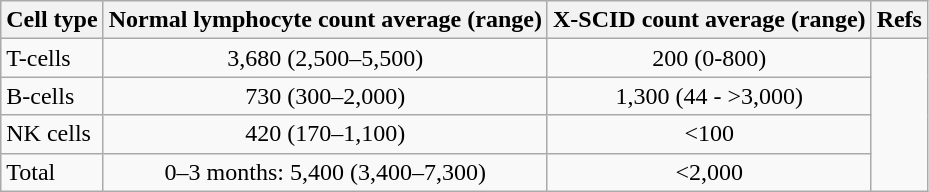<table class="wikitable">
<tr>
<th>Cell type</th>
<th>Normal lymphocyte count average (range)</th>
<th>X-SCID count average (range)</th>
<th>Refs</th>
</tr>
<tr>
<td>T-cells</td>
<td style="text-align:center;">3,680 (2,500–5,500)</td>
<td style="text-align:center;">200 (0-800)</td>
<td rowspan="4"></td>
</tr>
<tr>
<td>B-cells</td>
<td style="text-align:center;">730 (300–2,000)</td>
<td style="text-align:center;">1,300 (44 - >3,000)</td>
</tr>
<tr>
<td>NK cells</td>
<td style="text-align:center;">420 (170–1,100)</td>
<td style="text-align:center;"><100</td>
</tr>
<tr>
<td>Total</td>
<td style="text-align:center;">0–3 months: 5,400 (3,400–7,300)</td>
<td style="text-align:center;"><2,000</td>
</tr>
</table>
